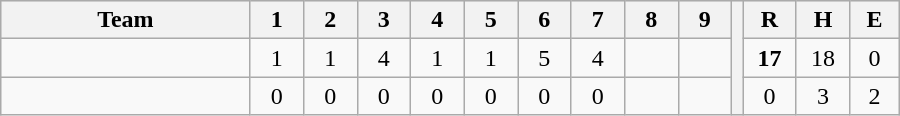<table border=1 cellspacing=0 width=600 style="margin-left:3em;" class="wikitable">
<tr style="text-align:center; background-color:#e6e6e6;">
<th align=left width=28%>Team</th>
<th width=6%>1</th>
<th width=6%>2</th>
<th width=6%>3</th>
<th width=6%>4</th>
<th width=6%>5</th>
<th width=6%>6</th>
<th width=6%>7</th>
<th width=6%>8</th>
<th width=6%>9</th>
<th rowspan="3" width=0.5%></th>
<th width=6%>R</th>
<th width=6%>H</th>
<th width=6%>E</th>
</tr>
<tr style="text-align:center;">
<td align=left></td>
<td>1</td>
<td>1</td>
<td>4</td>
<td>1</td>
<td>1</td>
<td>5</td>
<td>4</td>
<td></td>
<td></td>
<td><strong>17</strong></td>
<td>18</td>
<td>0</td>
</tr>
<tr style="text-align:center;">
<td align=left></td>
<td>0</td>
<td>0</td>
<td>0</td>
<td>0</td>
<td>0</td>
<td>0</td>
<td>0</td>
<td></td>
<td></td>
<td>0</td>
<td>3</td>
<td>2</td>
</tr>
</table>
